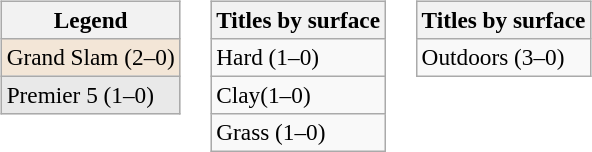<table>
<tr>
<td valign=top><br><table class=wikitable style=font-size:97%>
<tr>
<th>Legend</th>
</tr>
<tr bgcolor=#f3e6d7>
<td>Grand Slam (2–0)</td>
</tr>
<tr bgcolor=e9e9e9>
<td>Premier 5 (1–0)</td>
</tr>
</table>
</td>
<td valign=top><br><table class=wikitable style=font-size:97%>
<tr>
<th>Titles by surface</th>
</tr>
<tr>
<td>Hard (1–0)</td>
</tr>
<tr>
<td>Clay(1–0)</td>
</tr>
<tr>
<td>Grass (1–0)</td>
</tr>
</table>
</td>
<td valign=top><br><table class=wikitable style=font-size:97%>
<tr>
<th>Titles by surface</th>
</tr>
<tr>
<td>Outdoors (3–0)</td>
</tr>
</table>
</td>
</tr>
</table>
